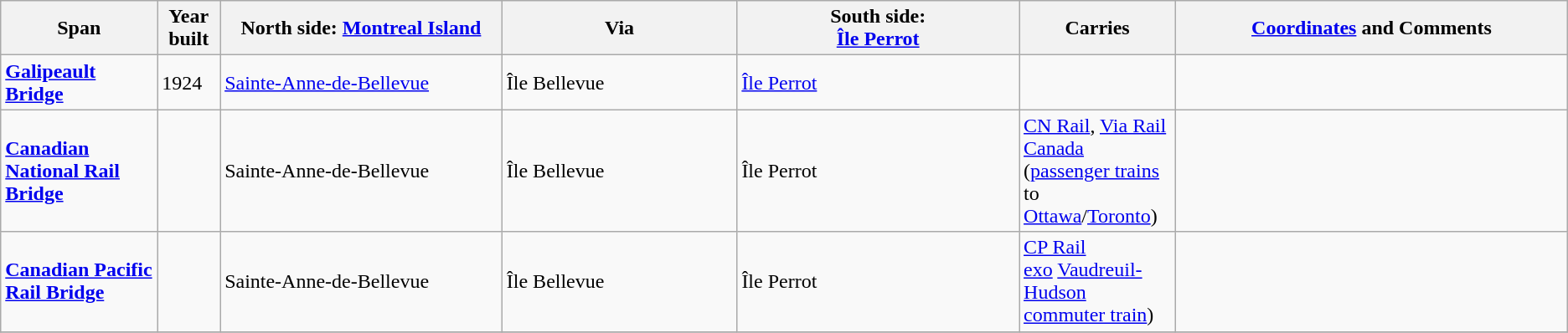<table class=wikitable>
<tr>
<th width="10%">Span</th>
<th width="4%">Year built</th>
<th width="18%">North side: <a href='#'>Montreal Island</a></th>
<th width="15%">Via</th>
<th width="18%">South side:<br><a href='#'>Île Perrot</a></th>
<th width="10%">Carries</th>
<th width="25%"><a href='#'>Coordinates</a> and Comments</th>
</tr>
<tr>
<td><strong><a href='#'>Galipeault Bridge</a></strong></td>
<td>1924</td>
<td><a href='#'>Sainte-Anne-de-Bellevue</a></td>
<td>Île Bellevue</td>
<td><a href='#'>Île Perrot</a></td>
<td></td>
<td></td>
</tr>
<tr>
<td><strong><a href='#'>Canadian National Rail Bridge</a></strong></td>
<td></td>
<td>Sainte-Anne-de-Bellevue</td>
<td>Île Bellevue</td>
<td>Île Perrot</td>
<td><a href='#'>CN Rail</a>, <a href='#'>Via Rail Canada</a> (<a href='#'>passenger trains</a> to <a href='#'>Ottawa</a>/<a href='#'>Toronto</a>)</td>
<td></td>
</tr>
<tr>
<td><strong><a href='#'>Canadian Pacific Rail Bridge</a></strong></td>
<td></td>
<td>Sainte-Anne-de-Bellevue</td>
<td>Île Bellevue</td>
<td>Île Perrot</td>
<td><a href='#'>CP Rail</a><br><a href='#'>exo</a>   <a href='#'>Vaudreuil-Hudson</a> <a href='#'>commuter train</a>)</td>
<td></td>
</tr>
<tr>
</tr>
</table>
